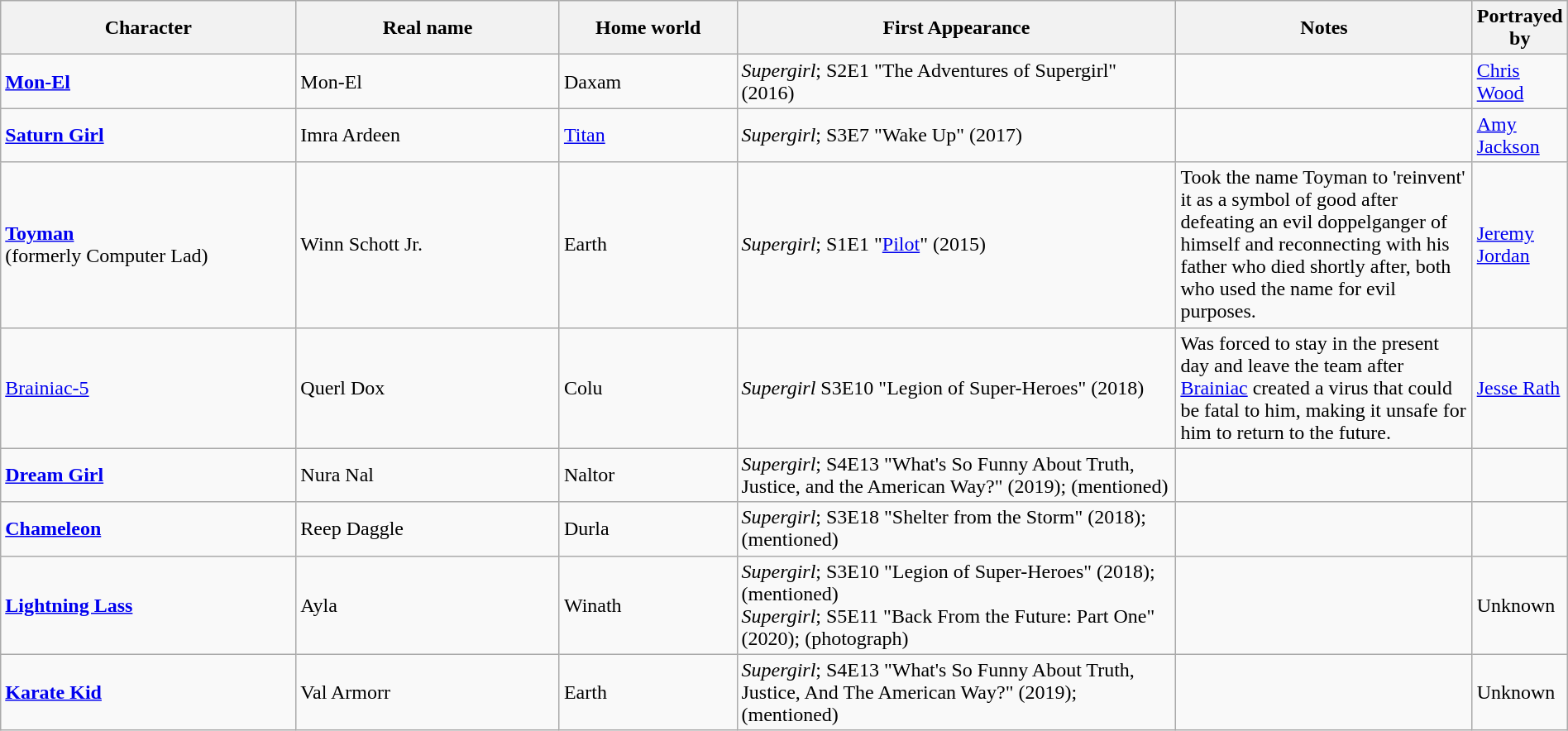<table class="wikitable" width=100%>
<tr>
<th width=20%>Character</th>
<th width=18%>Real name</th>
<th width=12%>Home world</th>
<th width=30%>First Appearance</th>
<th width=20%>Notes</th>
<th width=20%>Portrayed by</th>
</tr>
<tr>
<td><strong><a href='#'>Mon-El</a></strong></td>
<td>Mon-El</td>
<td>Daxam</td>
<td><em>Supergirl</em>; S2E1 "The Adventures of Supergirl" (2016)</td>
<td></td>
<td><a href='#'>Chris Wood</a></td>
</tr>
<tr>
<td><strong><a href='#'>Saturn Girl</a></strong></td>
<td>Imra Ardeen</td>
<td><a href='#'>Titan</a></td>
<td><em>Supergirl</em>; S3E7 "Wake Up" (2017)</td>
<td></td>
<td><a href='#'>Amy Jackson</a></td>
</tr>
<tr>
<td><strong><a href='#'>Toyman</a></strong><br>(formerly Computer Lad)</td>
<td>Winn Schott Jr.</td>
<td>Earth</td>
<td><em>Supergirl</em>; S1E1 "<a href='#'>Pilot</a>" (2015)</td>
<td>Took the name Toyman to 'reinvent' it as a symbol of good after defeating an evil doppelganger of himself and reconnecting with his father who died shortly after, both who used the name for evil purposes.</td>
<td><a href='#'>Jeremy Jordan</a></td>
</tr>
<tr>
<td><a href='#'>Brainiac-5</a></td>
<td>Querl Dox</td>
<td>Colu</td>
<td><em>Supergirl</em> S3E10 "Legion of Super-Heroes" (2018)</td>
<td>Was forced to stay in the present day and leave the team after <a href='#'>Brainiac</a> created a virus that could be fatal to him, making it unsafe for him to return to the future.</td>
<td><a href='#'>Jesse Rath</a></td>
</tr>
<tr>
<td><strong><a href='#'>Dream Girl</a></strong></td>
<td>Nura Nal</td>
<td>Naltor</td>
<td><em>Supergirl</em>; S4E13 "What's So Funny About Truth, Justice, and the American Way?" (2019); (mentioned)</td>
<td></td>
<td></td>
</tr>
<tr>
<td><strong><a href='#'>Chameleon</a></strong></td>
<td>Reep Daggle</td>
<td>Durla</td>
<td><em>Supergirl</em>; S3E18 "Shelter from the Storm" (2018); (mentioned)</td>
<td></td>
<td></td>
</tr>
<tr>
<td><strong><a href='#'>Lightning Lass</a></strong></td>
<td>Ayla</td>
<td>Winath</td>
<td><em>Supergirl</em>; S3E10 "Legion of Super-Heroes" (2018); (mentioned)<br><em>Supergirl</em>; S5E11 "Back From the Future: Part One" (2020); (photograph)</td>
<td></td>
<td>Unknown</td>
</tr>
<tr>
<td><strong><a href='#'>Karate Kid</a></strong></td>
<td>Val Armorr</td>
<td>Earth</td>
<td><em>Supergirl</em>; S4E13 "What's So Funny About Truth, Justice, And The American Way?" (2019); (mentioned)</td>
<td></td>
<td>Unknown</td>
</tr>
</table>
